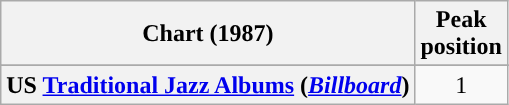<table class="wikitable sortable plainrowheaders">
<tr>
<th>Chart (1987)</th>
<th>Peak<br>position</th>
</tr>
<tr>
</tr>
<tr>
</tr>
<tr>
</tr>
<tr>
<th scope="row">US <a href='#'>Traditional Jazz Albums</a> (<em><a href='#'>Billboard</a></em>)</th>
<td align="center">1</td>
</tr>
</table>
